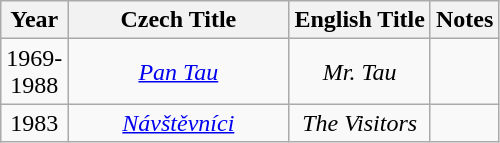<table class="wikitable sortable" style="text-align:center">
<tr>
<th width="33">Year</th>
<th width=140>Czech Title</th>
<th>English Title</th>
<th>Notes</th>
</tr>
<tr>
<td>1969-1988</td>
<td><em><a href='#'>Pan Tau</a></em></td>
<td><em>Mr. Tau</em></td>
<td></td>
</tr>
<tr>
<td>1983</td>
<td><em><a href='#'>Návštěvníci</a></em></td>
<td><em>The Visitors</em></td>
<td></td>
</tr>
</table>
